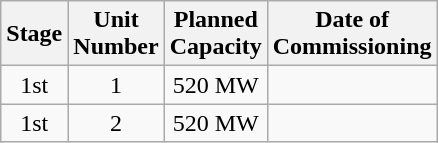<table class="wikitable sortable" style="text-align: center;">
<tr>
<th>Stage</th>
<th>Unit<br>Number</th>
<th>Planned<br>Capacity</th>
<th>Date of<br>Commissioning</th>
</tr>
<tr>
<td>1st</td>
<td>1</td>
<td>520 MW</td>
<td></td>
</tr>
<tr>
<td>1st</td>
<td>2</td>
<td>520 MW</td>
<td></td>
</tr>
</table>
